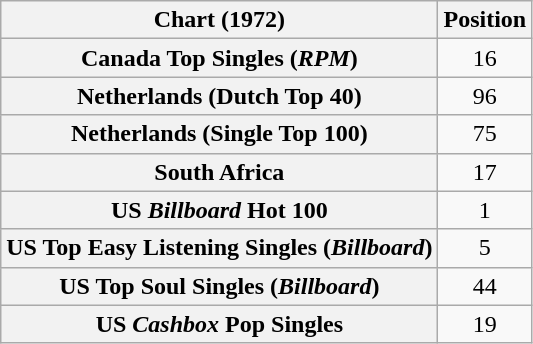<table class="wikitable sortable plainrowheaders" style="text-align:center">
<tr>
<th scope="col">Chart (1972)</th>
<th scope="col">Position</th>
</tr>
<tr>
<th scope="row">Canada Top Singles (<em>RPM</em>)</th>
<td>16</td>
</tr>
<tr>
<th scope="row">Netherlands (Dutch Top 40)</th>
<td>96</td>
</tr>
<tr>
<th scope="row">Netherlands (Single Top 100)</th>
<td>75</td>
</tr>
<tr>
<th scope="row">South Africa</th>
<td>17</td>
</tr>
<tr>
<th scope="row">US <em>Billboard</em> Hot 100</th>
<td>1</td>
</tr>
<tr>
<th scope="row">US Top Easy Listening Singles (<em>Billboard</em>)</th>
<td>5</td>
</tr>
<tr>
<th scope="row">US Top Soul Singles (<em>Billboard</em>)</th>
<td>44</td>
</tr>
<tr>
<th scope="row">US <em>Cashbox</em> Pop Singles</th>
<td>19</td>
</tr>
</table>
